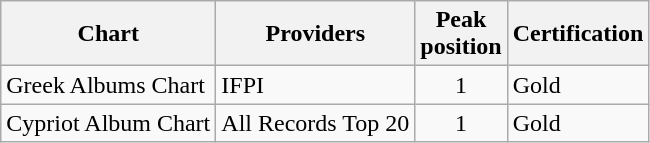<table class="wikitable">
<tr>
<th align="left">Chart</th>
<th align="left">Providers</th>
<th align="left">Peak<br>position</th>
<th align="left">Certification</th>
</tr>
<tr>
<td align="left">Greek Albums Chart</td>
<td align="left">IFPI</td>
<td align="center">1</td>
<td align="left">Gold</td>
</tr>
<tr>
<td align="left">Cypriot Album Chart</td>
<td align="left">All Records Top 20</td>
<td align="center">1</td>
<td align="left">Gold</td>
</tr>
</table>
